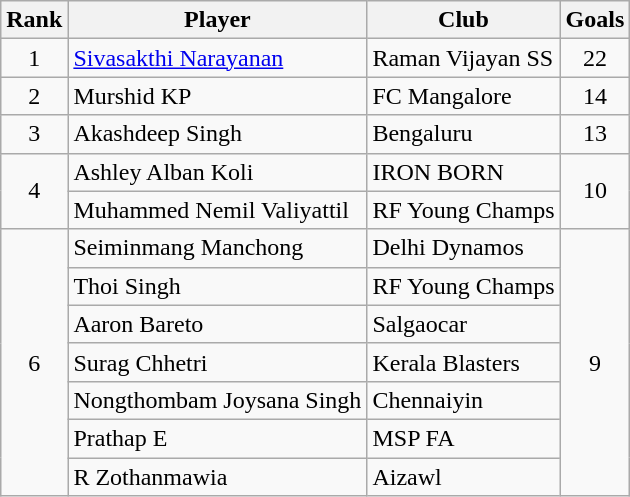<table class="wikitable" style="text-align:center">
<tr>
<th>Rank</th>
<th>Player</th>
<th>Club</th>
<th>Goals</th>
</tr>
<tr>
<td>1</td>
<td align="left"><a href='#'>Sivasakthi Narayanan</a></td>
<td align="left">Raman Vijayan SS</td>
<td>22</td>
</tr>
<tr>
<td>2</td>
<td align="left">Murshid KP</td>
<td align="left">FC Mangalore</td>
<td>14</td>
</tr>
<tr>
<td>3</td>
<td align="left">Akashdeep Singh</td>
<td align="left">Bengaluru</td>
<td>13</td>
</tr>
<tr>
<td rowspan="2">4</td>
<td align="left">Ashley Alban Koli</td>
<td align="left">IRON BORN</td>
<td rowspan="2">10</td>
</tr>
<tr>
<td align="left">Muhammed Nemil Valiyattil</td>
<td align="left">RF Young Champs</td>
</tr>
<tr>
<td rowspan="7">6</td>
<td align="left">Seiminmang Manchong</td>
<td align="left">Delhi Dynamos</td>
<td rowspan="7">9</td>
</tr>
<tr>
<td align="left">Thoi Singh</td>
<td align="left">RF Young Champs</td>
</tr>
<tr>
<td align="left">Aaron Bareto</td>
<td align="left">Salgaocar</td>
</tr>
<tr>
<td align="left">Surag Chhetri</td>
<td align="left">Kerala Blasters</td>
</tr>
<tr>
<td align="left">Nongthombam Joysana Singh</td>
<td align="left">Chennaiyin</td>
</tr>
<tr>
<td align="left">Prathap E</td>
<td align="left">MSP FA</td>
</tr>
<tr>
<td align="left">R Zothanmawia</td>
<td align="left">Aizawl</td>
</tr>
</table>
